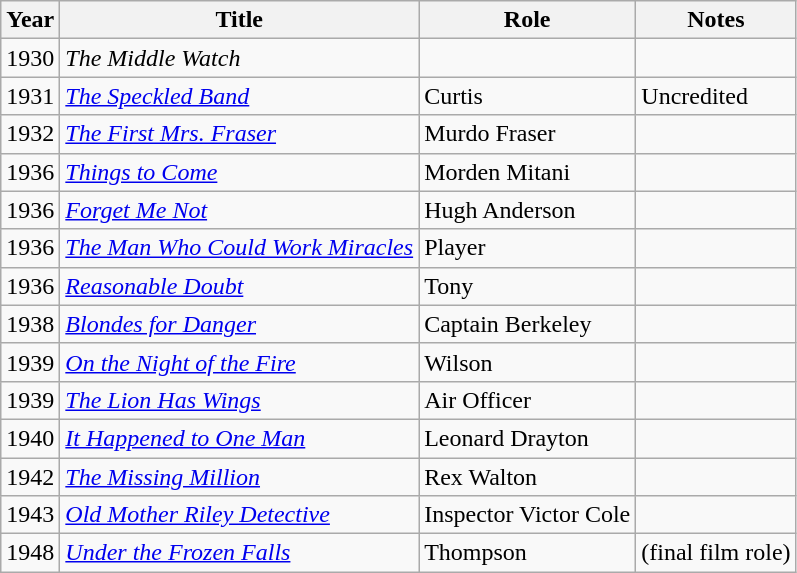<table class="wikitable">
<tr>
<th>Year</th>
<th>Title</th>
<th>Role</th>
<th>Notes</th>
</tr>
<tr>
<td>1930</td>
<td><em>The Middle Watch</em></td>
<td></td>
<td></td>
</tr>
<tr>
<td>1931</td>
<td><em><a href='#'>The Speckled Band</a></em></td>
<td>Curtis</td>
<td>Uncredited</td>
</tr>
<tr>
<td>1932</td>
<td><em><a href='#'>The First Mrs. Fraser</a></em></td>
<td>Murdo Fraser</td>
<td></td>
</tr>
<tr>
<td>1936</td>
<td><em><a href='#'>Things to Come</a></em></td>
<td>Morden Mitani</td>
<td></td>
</tr>
<tr>
<td>1936</td>
<td><em><a href='#'>Forget Me Not</a></em></td>
<td>Hugh Anderson</td>
<td></td>
</tr>
<tr>
<td>1936</td>
<td><em><a href='#'>The Man Who Could Work Miracles</a></em></td>
<td>Player</td>
<td></td>
</tr>
<tr>
<td>1936</td>
<td><em><a href='#'>Reasonable Doubt</a></em></td>
<td>Tony</td>
<td></td>
</tr>
<tr>
<td>1938</td>
<td><em><a href='#'>Blondes for Danger</a></em></td>
<td>Captain Berkeley</td>
<td></td>
</tr>
<tr>
<td>1939</td>
<td><em><a href='#'>On the Night of the Fire</a></em></td>
<td>Wilson</td>
<td></td>
</tr>
<tr>
<td>1939</td>
<td><em><a href='#'>The Lion Has Wings</a></em></td>
<td>Air Officer</td>
<td></td>
</tr>
<tr>
<td>1940</td>
<td><em><a href='#'>It Happened to One Man</a></em></td>
<td>Leonard Drayton</td>
<td></td>
</tr>
<tr>
<td>1942</td>
<td><em><a href='#'>The Missing Million</a></em></td>
<td>Rex Walton</td>
<td></td>
</tr>
<tr>
<td>1943</td>
<td><em><a href='#'>Old Mother Riley Detective</a></em></td>
<td>Inspector Victor Cole</td>
<td></td>
</tr>
<tr>
<td>1948</td>
<td><em><a href='#'>Under the Frozen Falls</a></em></td>
<td>Thompson</td>
<td>(final film role)</td>
</tr>
</table>
